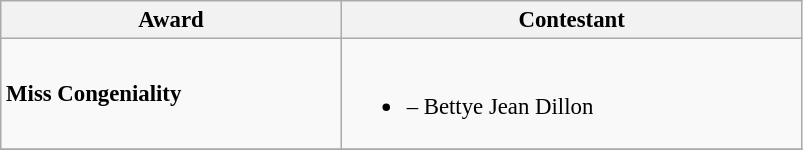<table class="wikitable sortable" style="font-size:95%;">
<tr>
<th width="220">Award</th>
<th width="300">Contestant</th>
</tr>
<tr>
<td><strong>Miss Congeniality</strong></td>
<td><br><ul><li><strong></strong> – Bettye Jean Dillon</li></ul></td>
</tr>
<tr>
</tr>
</table>
